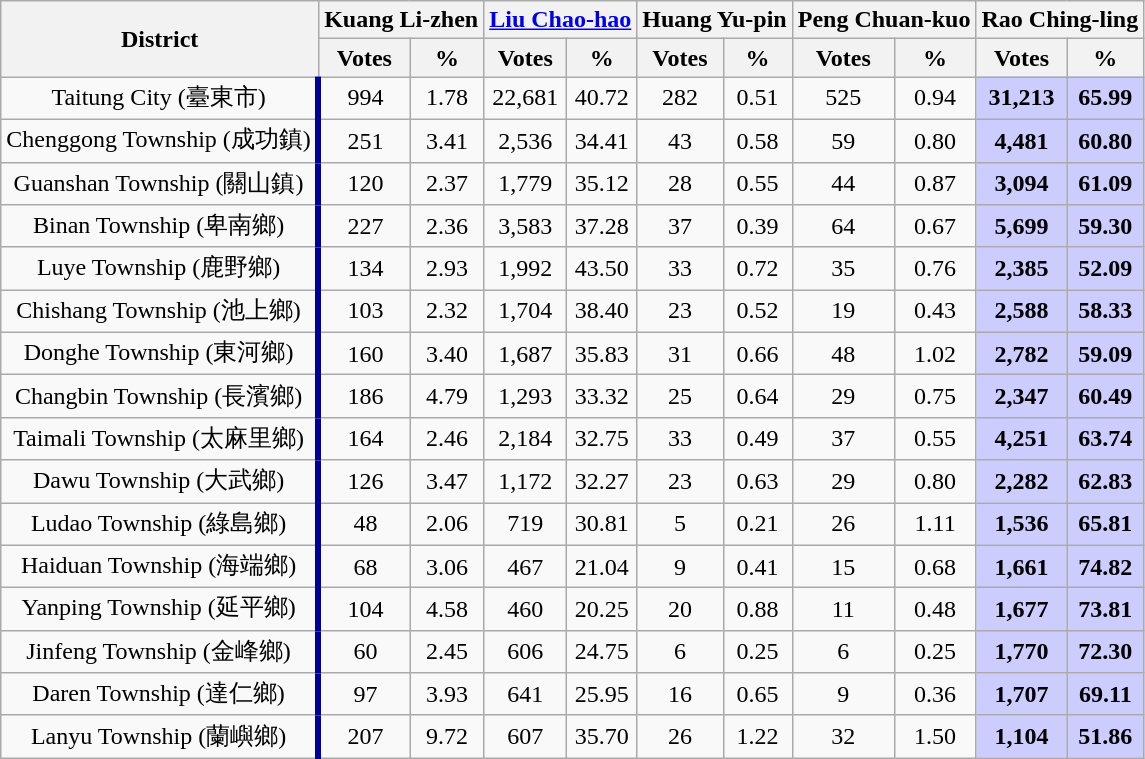<table class="wikitable collapsible sortable" style="text-align:center">
<tr>
<th rowspan=2;">District</th>
<th colspan=2; border-bottom:4px solid #000000;"> Kuang Li-zhen</th>
<th colspan=2; border-bottom:4px solid #1B9431;"> <a href='#'>Liu Chao-hao</a></th>
<th colspan=2; border-bottom:4px solid #000000;"> Huang Yu-pin</th>
<th colspan=2; border-bottom:4px solid #000000;"> Peng Chuan-kuo</th>
<th colspan=2; border-bottom:4px solid #000099;"> Rao Ching-ling</th>
</tr>
<tr>
<th>Votes</th>
<th>%</th>
<th>Votes</th>
<th>%</th>
<th>Votes</th>
<th>%</th>
<th>Votes</th>
<th>%</th>
<th>Votes</th>
<th>%</th>
</tr>
<tr>
<td style="border-right:4px solid #000099;">Taitung City (臺東市)</td>
<td>994</td>
<td>1.78</td>
<td>22,681</td>
<td>40.72</td>
<td>282</td>
<td>0.51</td>
<td>525</td>
<td>0.94</td>
<td style="background-color:#CCCCFF;"><strong>31,213</strong></td>
<td style="background-color:#CCCCFF;"><strong>65.99</strong></td>
</tr>
<tr>
<td style="border-right:4px solid #000099;">Chenggong Township (成功鎮)</td>
<td>251</td>
<td>3.41</td>
<td>2,536</td>
<td>34.41</td>
<td>43</td>
<td>0.58</td>
<td>59</td>
<td>0.80</td>
<td style="background-color:#CCCCFF;"><strong>4,481</strong></td>
<td style="background-color:#CCCCFF;"><strong>60.80</strong></td>
</tr>
<tr>
<td style="border-right:4px solid #000099;">Guanshan Township (關山鎮)</td>
<td>120</td>
<td>2.37</td>
<td>1,779</td>
<td>35.12</td>
<td>28</td>
<td>0.55</td>
<td>44</td>
<td>0.87</td>
<td style="background-color:#CCCCFF;"><strong>3,094</strong></td>
<td style="background-color:#CCCCFF;"><strong>61.09</strong></td>
</tr>
<tr>
<td style="border-right:4px solid #000099;">Binan Township (卑南鄉)</td>
<td>227</td>
<td>2.36</td>
<td>3,583</td>
<td>37.28</td>
<td>37</td>
<td>0.39</td>
<td>64</td>
<td>0.67</td>
<td style="background-color:#CCCCFF;"><strong>5,699</strong></td>
<td style="background-color:#CCCCFF;"><strong>59.30</strong></td>
</tr>
<tr>
<td style="border-right:4px solid #000099;">Luye Township (鹿野鄉)</td>
<td>134</td>
<td>2.93</td>
<td>1,992</td>
<td>43.50</td>
<td>33</td>
<td>0.72</td>
<td>35</td>
<td>0.76</td>
<td style="background-color:#CCCCFF;"><strong>2,385</strong></td>
<td style="background-color:#CCCCFF;"><strong>52.09</strong></td>
</tr>
<tr>
<td style="border-right:4px solid #000099;">Chishang Township (池上鄉)</td>
<td>103</td>
<td>2.32</td>
<td>1,704</td>
<td>38.40</td>
<td>23</td>
<td>0.52</td>
<td>19</td>
<td>0.43</td>
<td style="background-color:#CCCCFF;"><strong>2,588</strong></td>
<td style="background-color:#CCCCFF;"><strong>58.33</strong></td>
</tr>
<tr>
<td style="border-right:4px solid #000099;">Donghe Township (東河鄉)</td>
<td>160</td>
<td>3.40</td>
<td>1,687</td>
<td>35.83</td>
<td>31</td>
<td>0.66</td>
<td>48</td>
<td>1.02</td>
<td style="background-color:#CCCCFF;"><strong>2,782</strong></td>
<td style="background-color:#CCCCFF;"><strong>59.09</strong></td>
</tr>
<tr>
<td style="border-right:4px solid #000099;">Changbin Township (長濱鄉)</td>
<td>186</td>
<td>4.79</td>
<td>1,293</td>
<td>33.32</td>
<td>25</td>
<td>0.64</td>
<td>29</td>
<td>0.75</td>
<td style="background-color:#CCCCFF;"><strong>2,347</strong></td>
<td style="background-color:#CCCCFF;"><strong>60.49</strong></td>
</tr>
<tr>
<td style="border-right:4px solid #000099;">Taimali Township (太麻里鄉)</td>
<td>164</td>
<td>2.46</td>
<td>2,184</td>
<td>32.75</td>
<td>33</td>
<td>0.49</td>
<td>37</td>
<td>0.55</td>
<td style="background-color:#CCCCFF;"><strong>4,251</strong></td>
<td style="background-color:#CCCCFF;"><strong>63.74</strong></td>
</tr>
<tr>
<td style="border-right:4px solid #000099;">Dawu Township (大武鄉)</td>
<td>126</td>
<td>3.47</td>
<td>1,172</td>
<td>32.27</td>
<td>23</td>
<td>0.63</td>
<td>29</td>
<td>0.80</td>
<td style="background-color:#CCCCFF;"><strong>2,282</strong></td>
<td style="background-color:#CCCCFF;"><strong>62.83</strong></td>
</tr>
<tr>
<td style="border-right:4px solid #000099;">Ludao Township (綠島鄉)</td>
<td>48</td>
<td>2.06</td>
<td>719</td>
<td>30.81</td>
<td>5</td>
<td>0.21</td>
<td>26</td>
<td>1.11</td>
<td style="background-color:#CCCCFF;"><strong>1,536</strong></td>
<td style="background-color:#CCCCFF;"><strong>65.81</strong></td>
</tr>
<tr>
<td style="border-right:4px solid #000099;">Haiduan Township (海端鄉)</td>
<td>68</td>
<td>3.06</td>
<td>467</td>
<td>21.04</td>
<td>9</td>
<td>0.41</td>
<td>15</td>
<td>0.68</td>
<td style="background-color:#CCCCFF;"><strong>1,661</strong></td>
<td style="background-color:#CCCCFF;"><strong>74.82</strong></td>
</tr>
<tr>
<td style="border-right:4px solid #000099;">Yanping Township (延平鄉)</td>
<td>104</td>
<td>4.58</td>
<td>460</td>
<td>20.25</td>
<td>20</td>
<td>0.88</td>
<td>11</td>
<td>0.48</td>
<td style="background-color:#CCCCFF;"><strong>1,677</strong></td>
<td style="background-color:#CCCCFF;"><strong>73.81</strong></td>
</tr>
<tr>
<td style="border-right:4px solid #000099;">Jinfeng Township (金峰鄉)</td>
<td>60</td>
<td>2.45</td>
<td>606</td>
<td>24.75</td>
<td>6</td>
<td>0.25</td>
<td>6</td>
<td>0.25</td>
<td style="background-color:#CCCCFF;"><strong>1,770</strong></td>
<td style="background-color:#CCCCFF;"><strong>72.30</strong></td>
</tr>
<tr>
<td style="border-right:4px solid #000099;">Daren Township (達仁鄉)</td>
<td>97</td>
<td>3.93</td>
<td>641</td>
<td>25.95</td>
<td>16</td>
<td>0.65</td>
<td>9</td>
<td>0.36</td>
<td style="background-color:#CCCCFF;"><strong>1,707</strong></td>
<td style="background-color:#CCCCFF;"><strong>69.11</strong></td>
</tr>
<tr>
<td style="border-right:4px solid #000099;">Lanyu Township (蘭嶼鄉)</td>
<td>207</td>
<td>9.72</td>
<td>607</td>
<td>35.70</td>
<td>26</td>
<td>1.22</td>
<td>32</td>
<td>1.50</td>
<td style="background-color:#CCCCFF;"><strong>1,104</strong></td>
<td style="background-color:#CCCCFF;"><strong>51.86</strong></td>
</tr>
</table>
